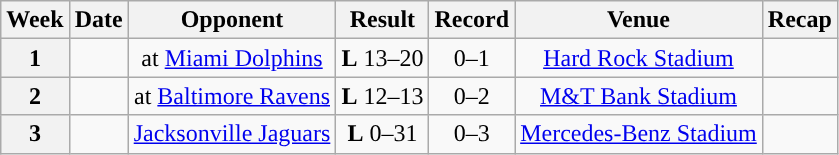<table class="wikitable" style="text-align:center">
<tr>
<th>Week</th>
<th>Date</th>
<th>Opponent</th>
<th>Result</th>
<th>Record</th>
<th>Venue</th>
<th>Recap</th>
</tr>
<tr>
<th>1</th>
<td></td>
<td>at <a href='#'>Miami Dolphins</a></td>
<td><strong>L</strong> 13–20</td>
<td>0–1</td>
<td><a href='#'>Hard Rock Stadium</a></td>
<td></td>
</tr>
<tr>
<th>2</th>
<td></td>
<td>at <a href='#'>Baltimore Ravens</a></td>
<td><strong>L</strong> 12–13</td>
<td>0–2</td>
<td><a href='#'>M&T Bank Stadium</a></td>
<td></td>
</tr>
<tr>
<th>3</th>
<td></td>
<td><a href='#'>Jacksonville Jaguars</a></td>
<td><strong>L</strong> 0–31</td>
<td>0–3</td>
<td><a href='#'>Mercedes-Benz Stadium</a></td>
<td></td>
</tr>
</table>
